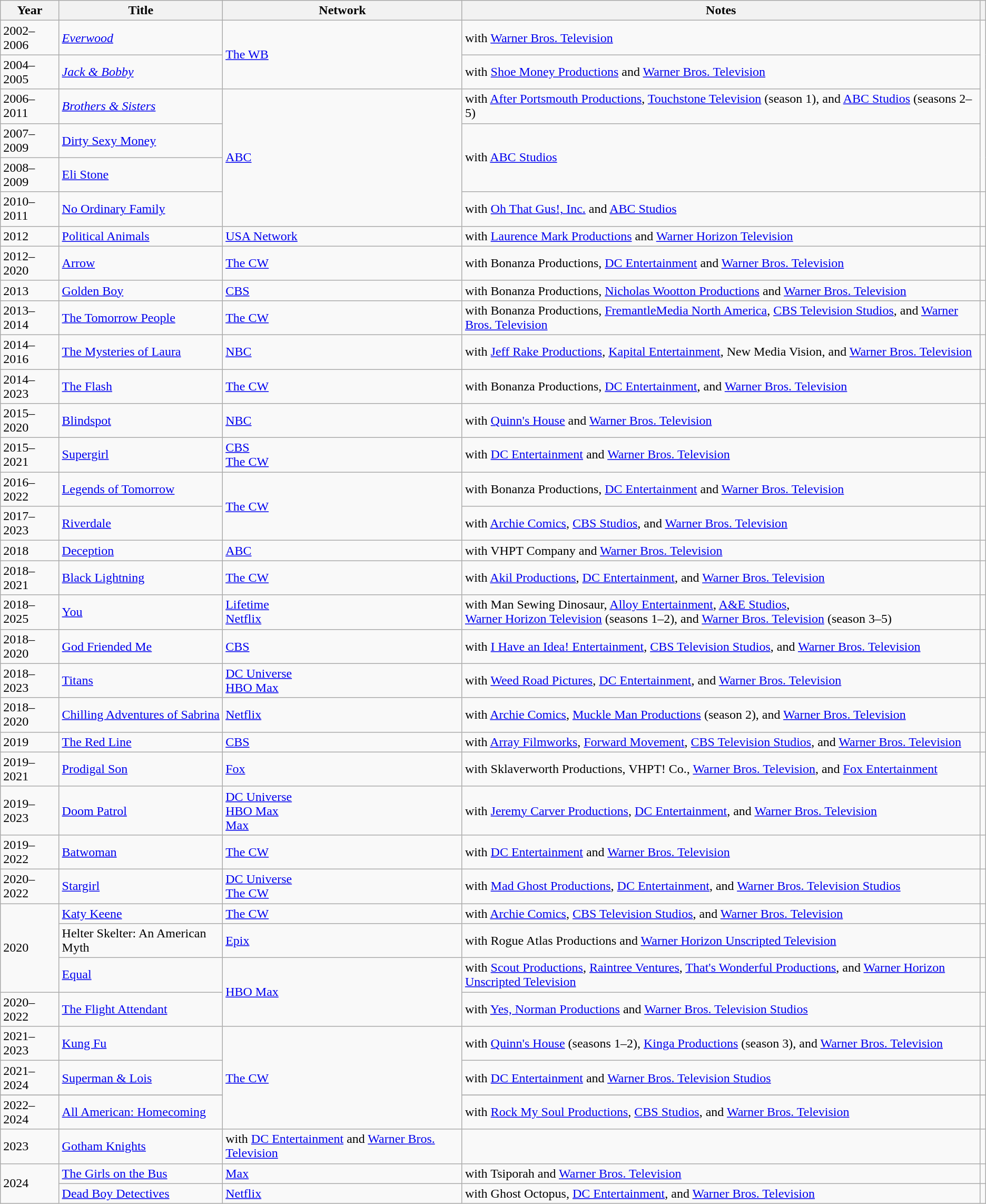<table class="wikitable sortable">
<tr>
<th>Year</th>
<th>Title</th>
<th>Network</th>
<th class="unsortable">Notes</th>
<th class="unsortable"></th>
</tr>
<tr>
<td>2002–2006</td>
<td><em><a href='#'>Everwood</a></em></td>
<td rowspan="2"><a href='#'>The WB</a></td>
<td>with <a href='#'>Warner Bros. Television</a></td>
<td rowspan="5"></td>
</tr>
<tr>
<td>2004–2005</td>
<td><em><a href='#'>Jack & Bobby</a></em></td>
<td>with <a href='#'>Shoe Money Productions</a> and <a href='#'>Warner Bros. Television</a></td>
</tr>
<tr>
<td>2006–2011</td>
<td><em><a href='#'>Brothers & Sisters</a></td>
<td rowspan="4"><a href='#'>ABC</a></td>
<td>with <a href='#'>After Portsmouth Productions</a>, <a href='#'>Touchstone Television</a> (season 1), and <a href='#'>ABC Studios</a> (seasons 2–5)</td>
</tr>
<tr>
<td>2007–2009</td>
<td></em><a href='#'>Dirty Sexy Money</a><em></td>
<td rowspan="2">with <a href='#'>ABC Studios</a></td>
</tr>
<tr>
<td>2008–2009</td>
<td></em><a href='#'>Eli Stone</a><em></td>
</tr>
<tr>
<td>2010–2011</td>
<td></em><a href='#'>No Ordinary Family</a><em></td>
<td>with <a href='#'>Oh That Gus!, Inc.</a> and <a href='#'>ABC Studios</a></td>
<td></td>
</tr>
<tr>
<td>2012</td>
<td></em><a href='#'>Political Animals</a><em></td>
<td><a href='#'>USA Network</a></td>
<td>with <a href='#'>Laurence Mark Productions</a> and <a href='#'>Warner Horizon Television</a></td>
<td></td>
</tr>
<tr>
<td>2012–2020</td>
<td></em><a href='#'>Arrow</a><em></td>
<td><a href='#'>The CW</a></td>
<td>with Bonanza Productions, <a href='#'>DC Entertainment</a> and <a href='#'>Warner Bros. Television</a></td>
<td></td>
</tr>
<tr>
<td>2013</td>
<td></em><a href='#'>Golden Boy</a><em></td>
<td><a href='#'>CBS</a></td>
<td>with Bonanza Productions, <a href='#'>Nicholas Wootton Productions</a> and <a href='#'>Warner Bros. Television</a></td>
<td></td>
</tr>
<tr>
<td>2013–2014</td>
<td></em><a href='#'>The Tomorrow People</a><em></td>
<td><a href='#'>The CW</a></td>
<td>with Bonanza Productions, <a href='#'>FremantleMedia North America</a>, <a href='#'>CBS Television Studios</a>, and <a href='#'>Warner Bros. Television</a></td>
<td></td>
</tr>
<tr>
<td>2014–2016</td>
<td></em><a href='#'>The Mysteries of Laura</a><em></td>
<td><a href='#'>NBC</a></td>
<td>with <a href='#'>Jeff Rake Productions</a>, <a href='#'>Kapital Entertainment</a>, New Media Vision, and <a href='#'>Warner Bros. Television</a></td>
<td></td>
</tr>
<tr>
<td>2014–2023</td>
<td></em><a href='#'>The Flash</a><em></td>
<td><a href='#'>The CW</a></td>
<td>with Bonanza Productions, <a href='#'>DC Entertainment</a>, and <a href='#'>Warner Bros. Television</a></td>
<td></td>
</tr>
<tr>
<td>2015–2020</td>
<td></em><a href='#'>Blindspot</a><em></td>
<td><a href='#'>NBC</a></td>
<td>with <a href='#'>Quinn's House</a> and <a href='#'>Warner Bros. Television</a></td>
<td></td>
</tr>
<tr>
<td>2015–2021</td>
<td></em><a href='#'>Supergirl</a><em></td>
<td><a href='#'>CBS</a><br><a href='#'>The CW</a></td>
<td>with <a href='#'>DC Entertainment</a> and <a href='#'>Warner Bros. Television</a></td>
<td></td>
</tr>
<tr>
<td>2016–2022</td>
<td></em><a href='#'>Legends of Tomorrow</a><em></td>
<td rowspan="2"><a href='#'>The CW</a></td>
<td>with Bonanza Productions, <a href='#'>DC Entertainment</a> and <a href='#'>Warner Bros. Television</a></td>
<td></td>
</tr>
<tr>
<td>2017–2023</td>
<td></em><a href='#'>Riverdale</a><em></td>
<td>with <a href='#'>Archie Comics</a>, <a href='#'>CBS Studios</a>, and <a href='#'>Warner Bros. Television</a></td>
<td></td>
</tr>
<tr>
<td>2018</td>
<td></em><a href='#'>Deception</a><em></td>
<td><a href='#'>ABC</a></td>
<td>with VHPT Company and <a href='#'>Warner Bros. Television</a></td>
<td></td>
</tr>
<tr>
<td>2018–2021</td>
<td></em><a href='#'>Black Lightning</a><em></td>
<td><a href='#'>The CW</a></td>
<td>with <a href='#'>Akil Productions</a>, <a href='#'>DC Entertainment</a>, and <a href='#'>Warner Bros. Television</a></td>
<td></td>
</tr>
<tr>
<td>2018–2025</td>
<td></em><a href='#'>You</a><em></td>
<td><a href='#'>Lifetime</a><br><a href='#'>Netflix</a></td>
<td>with Man Sewing Dinosaur, <a href='#'>Alloy Entertainment</a>, <a href='#'>A&E Studios</a>,<br><a href='#'>Warner Horizon Television</a> (seasons 1–2), and <a href='#'>Warner Bros. Television</a> (season 3–5)</td>
<td></td>
</tr>
<tr>
<td>2018–2020</td>
<td></em><a href='#'>God Friended Me</a><em></td>
<td><a href='#'>CBS</a></td>
<td>with <a href='#'>I Have an Idea! Entertainment</a>, <a href='#'>CBS Television Studios</a>, and <a href='#'>Warner Bros. Television</a></td>
<td></td>
</tr>
<tr>
<td>2018–2023</td>
<td></em><a href='#'>Titans</a><em></td>
<td><a href='#'>DC Universe</a><br><a href='#'>HBO Max</a></td>
<td>with <a href='#'>Weed Road Pictures</a>, <a href='#'>DC Entertainment</a>, and <a href='#'>Warner Bros. Television</a></td>
<td></td>
</tr>
<tr>
<td>2018–2020</td>
<td></em><a href='#'>Chilling Adventures of Sabrina</a><em></td>
<td><a href='#'>Netflix</a></td>
<td>with <a href='#'>Archie Comics</a>, <a href='#'>Muckle Man Productions</a> (season 2), and <a href='#'>Warner Bros. Television</a></td>
<td></td>
</tr>
<tr>
<td>2019</td>
<td></em><a href='#'>The Red Line</a><em></td>
<td><a href='#'>CBS</a></td>
<td>with <a href='#'>Array Filmworks</a>, <a href='#'>Forward Movement</a>, <a href='#'>CBS Television Studios</a>, and <a href='#'>Warner Bros. Television</a></td>
<td></td>
</tr>
<tr>
<td>2019–2021</td>
<td></em><a href='#'>Prodigal Son</a><em></td>
<td><a href='#'>Fox</a></td>
<td>with Sklaverworth Productions, VHPT! Co., <a href='#'>Warner Bros. Television</a>, and <a href='#'>Fox Entertainment</a></td>
<td></td>
</tr>
<tr>
<td>2019–2023</td>
<td></em><a href='#'>Doom Patrol</a><em></td>
<td><a href='#'>DC Universe</a><br><a href='#'>HBO Max</a><br><a href='#'>Max</a></td>
<td>with <a href='#'>Jeremy Carver Productions</a>, <a href='#'>DC Entertainment</a>, and <a href='#'>Warner Bros. Television</a></td>
<td></td>
</tr>
<tr>
<td>2019–2022</td>
<td></em><a href='#'>Batwoman</a><em></td>
<td><a href='#'>The CW</a></td>
<td>with <a href='#'>DC Entertainment</a> and <a href='#'>Warner Bros. Television</a></td>
<td></td>
</tr>
<tr>
<td>2020–2022</td>
<td></em><a href='#'>Stargirl</a><em></td>
<td><a href='#'>DC Universe</a><br><a href='#'>The CW</a></td>
<td>with <a href='#'>Mad Ghost Productions</a>, <a href='#'>DC Entertainment</a>, and <a href='#'>Warner Bros. Television Studios</a></td>
<td></td>
</tr>
<tr>
<td rowspan="3">2020</td>
<td></em><a href='#'>Katy Keene</a><em></td>
<td><a href='#'>The CW</a></td>
<td>with <a href='#'>Archie Comics</a>, <a href='#'>CBS Television Studios</a>, and <a href='#'>Warner Bros. Television</a></td>
<td></td>
</tr>
<tr>
<td></em>Helter Skelter: An American Myth<em></td>
<td><a href='#'>Epix</a></td>
<td>with Rogue Atlas Productions and <a href='#'>Warner Horizon Unscripted Television</a></td>
<td></td>
</tr>
<tr>
<td></em><a href='#'>Equal</a><em></td>
<td rowspan="2"><a href='#'>HBO Max</a></td>
<td>with <a href='#'>Scout Productions</a>, <a href='#'>Raintree Ventures</a>, <a href='#'>That's Wonderful Productions</a>, and <a href='#'>Warner Horizon Unscripted Television</a></td>
<td></td>
</tr>
<tr>
<td>2020–2022</td>
<td></em><a href='#'>The Flight Attendant</a><em></td>
<td>with <a href='#'>Yes, Norman Productions</a> and <a href='#'>Warner Bros. Television Studios</a></td>
<td></td>
</tr>
<tr>
<td>2021–2023</td>
<td></em><a href='#'>Kung Fu</a><em></td>
<td rowspan="4"><a href='#'>The CW</a></td>
<td>with <a href='#'>Quinn's House</a> (seasons 1–2), <a href='#'>Kinga Productions</a> (season 3), and <a href='#'>Warner Bros. Television</a></td>
<td></td>
</tr>
<tr>
<td>2021–2024</td>
<td></em><a href='#'>Superman & Lois</a><em></td>
<td>with <a href='#'>DC Entertainment</a> and <a href='#'>Warner Bros. Television Studios</a></td>
<td></td>
</tr>
<tr>
</tr>
<tr>
<td>2022–2024</td>
<td></em><a href='#'>All American: Homecoming</a><em></td>
<td>with <a href='#'>Rock My Soul Productions</a>, <a href='#'>CBS Studios</a>, and <a href='#'>Warner Bros. Television</a></td>
<td></td>
</tr>
<tr>
<td>2023</td>
<td></em><a href='#'>Gotham Knights</a><em></td>
<td>with <a href='#'>DC Entertainment</a> and <a href='#'>Warner Bros. Television</a></td>
<td></td>
</tr>
<tr>
<td rowspan="2">2024</td>
<td></em><a href='#'>The Girls on the Bus</a><em></td>
<td><a href='#'>Max</a></td>
<td>with Tsiporah and <a href='#'>Warner Bros. Television</a></td>
<td></td>
</tr>
<tr>
<td></em><a href='#'>Dead Boy Detectives</a><em></td>
<td><a href='#'>Netflix</a></td>
<td>with Ghost Octopus, <a href='#'>DC Entertainment</a>, and <a href='#'>Warner Bros. Television</a></td>
<td></td>
</tr>
</table>
